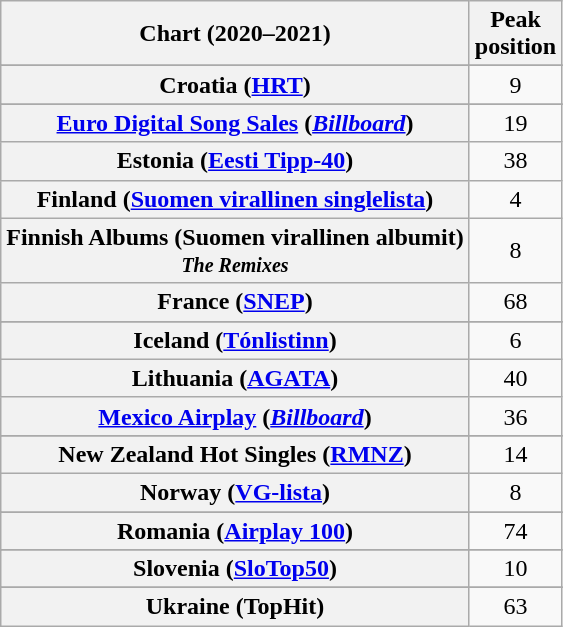<table class="wikitable sortable plainrowheaders" style="text-align:center">
<tr>
<th scope="col">Chart (2020–2021)</th>
<th scope="col">Peak<br>position</th>
</tr>
<tr>
</tr>
<tr>
</tr>
<tr>
</tr>
<tr>
</tr>
<tr>
<th scope="row">Croatia (<a href='#'>HRT</a>)</th>
<td>9</td>
</tr>
<tr>
</tr>
<tr>
</tr>
<tr>
<th scope="row"><a href='#'>Euro Digital Song Sales</a> (<em><a href='#'>Billboard</a></em>)</th>
<td>19</td>
</tr>
<tr>
<th scope="row">Estonia (<a href='#'>Eesti Tipp-40</a>)</th>
<td>38</td>
</tr>
<tr>
<th scope="row">Finland (<a href='#'>Suomen virallinen singlelista</a>)</th>
<td>4</td>
</tr>
<tr>
<th scope="row">Finnish Albums (Suomen virallinen albumit)<br><small><em>The Remixes</em></small></th>
<td>8</td>
</tr>
<tr>
<th scope="row">France (<a href='#'>SNEP</a>)</th>
<td>68</td>
</tr>
<tr>
</tr>
<tr>
</tr>
<tr>
</tr>
<tr>
<th scope="row">Iceland (<a href='#'>Tónlistinn</a>)</th>
<td>6</td>
</tr>
<tr>
<th scope="row">Lithuania (<a href='#'>AGATA</a>)</th>
<td>40</td>
</tr>
<tr>
<th scope="row"><a href='#'>Mexico Airplay</a> (<em><a href='#'>Billboard</a></em>)</th>
<td>36</td>
</tr>
<tr>
</tr>
<tr>
</tr>
<tr>
<th scope="row">New Zealand Hot Singles (<a href='#'>RMNZ</a>)</th>
<td>14</td>
</tr>
<tr>
<th scope="row">Norway (<a href='#'>VG-lista</a>)</th>
<td>8</td>
</tr>
<tr>
</tr>
<tr>
<th scope="row">Romania (<a href='#'>Airplay 100</a>)</th>
<td>74</td>
</tr>
<tr>
</tr>
<tr>
</tr>
<tr>
</tr>
<tr>
<th scope="row">Slovenia (<a href='#'>SloTop50</a>)</th>
<td>10</td>
</tr>
<tr>
</tr>
<tr>
</tr>
<tr>
</tr>
<tr>
<th scope="row">Ukraine (TopHit)</th>
<td>63</td>
</tr>
</table>
